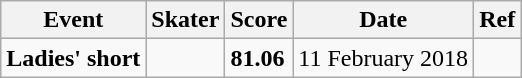<table class=wikitable>
<tr>
<th>Event</th>
<th>Skater</th>
<th>Score</th>
<th>Date</th>
<th>Ref</th>
</tr>
<tr>
<td><strong>Ladies' short</strong></td>
<td></td>
<td><strong> 81.06</strong></td>
<td>11 February 2018</td>
<td></td>
</tr>
</table>
